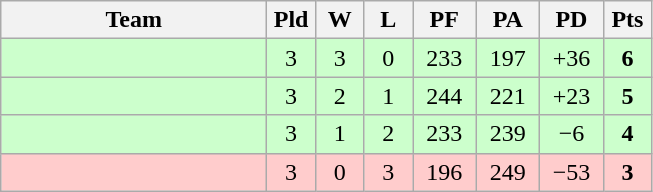<table class="wikitable" style="text-align:center;">
<tr>
<th width=170>Team</th>
<th width=25>Pld</th>
<th width=25>W</th>
<th width=25>L</th>
<th width=35>PF</th>
<th width=35>PA</th>
<th width=35>PD</th>
<th width=25>Pts</th>
</tr>
<tr style="background: #ccffcc;">
<td align="left"></td>
<td>3</td>
<td>3</td>
<td>0</td>
<td>233</td>
<td>197</td>
<td>+36</td>
<td><strong>6</strong></td>
</tr>
<tr style="background: #ccffcc;">
<td align="left"></td>
<td>3</td>
<td>2</td>
<td>1</td>
<td>244</td>
<td>221</td>
<td>+23</td>
<td><strong>5</strong></td>
</tr>
<tr style="background: #ccffcc;">
<td align="left"></td>
<td>3</td>
<td>1</td>
<td>2</td>
<td>233</td>
<td>239</td>
<td>−6</td>
<td><strong>4</strong></td>
</tr>
<tr style="background: #ffcccc;">
<td align="left"></td>
<td>3</td>
<td>0</td>
<td>3</td>
<td>196</td>
<td>249</td>
<td>−53</td>
<td><strong>3</strong></td>
</tr>
</table>
